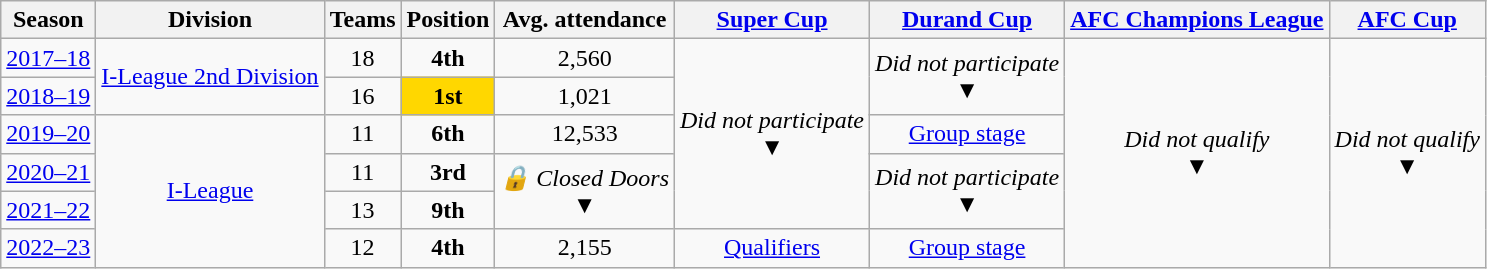<table class="wikitable" style="text-align: center;">
<tr>
<th>Season</th>
<th>Division</th>
<th>Teams</th>
<th>Position</th>
<th>Avg. attendance</th>
<th><a href='#'>Super Cup</a></th>
<th><a href='#'>Durand Cup</a></th>
<th><a href='#'>AFC Champions League</a></th>
<th><a href='#'>AFC Cup</a></th>
</tr>
<tr>
<td><a href='#'>2017–18</a></td>
<td rowspan="2"><a href='#'>I-League 2nd Division</a></td>
<td>18</td>
<td><strong>4th</strong></td>
<td>2,560</td>
<td rowspan="5"><em>Did not participate</em><br>▼</td>
<td rowspan="2"><em>Did not participate</em><br>▼</td>
<td rowspan="6"><em>Did not qualify</em><br>▼</td>
<td rowspan="6"><em>Did not qualify</em><br>▼</td>
</tr>
<tr>
<td><a href='#'>2018–19</a></td>
<td>16</td>
<td bgcolor="gold"><strong>1st</strong></td>
<td>1,021</td>
</tr>
<tr>
<td><a href='#'>2019–20</a></td>
<td rowspan="4"><a href='#'>I-League</a></td>
<td>11</td>
<td><strong>6th</strong></td>
<td>12,533</td>
<td><a href='#'>Group stage</a></td>
</tr>
<tr>
<td><a href='#'>2020–21</a></td>
<td>11</td>
<td><strong>3rd</strong></td>
<td rowspan="2"><em>🔒 Closed Doors</em><br>▼</td>
<td rowspan="2"><em>Did not participate</em><br>▼</td>
</tr>
<tr>
<td><a href='#'>2021–22</a></td>
<td>13</td>
<td><strong>9th</strong></td>
</tr>
<tr>
<td><a href='#'>2022–23</a></td>
<td>12</td>
<td><strong>4th</strong></td>
<td>2,155</td>
<td><a href='#'>Qualifiers</a></td>
<td><a href='#'>Group stage</a></td>
</tr>
</table>
